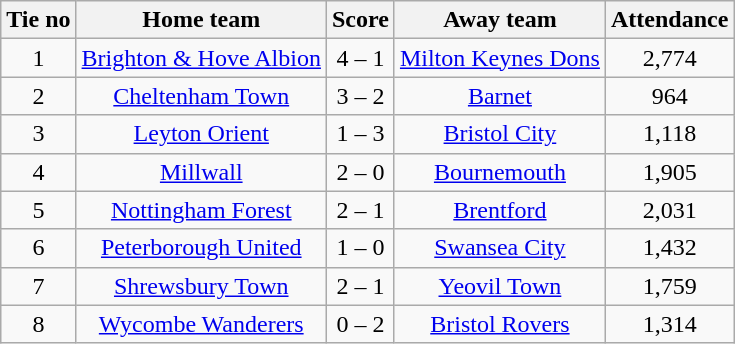<table class="wikitable" style="text-align: center">
<tr>
<th>Tie no</th>
<th>Home team</th>
<th>Score</th>
<th>Away team</th>
<th>Attendance</th>
</tr>
<tr>
<td>1</td>
<td><a href='#'>Brighton & Hove Albion</a></td>
<td>4 – 1</td>
<td><a href='#'>Milton Keynes Dons</a></td>
<td>2,774</td>
</tr>
<tr>
<td>2</td>
<td><a href='#'>Cheltenham Town</a></td>
<td>3 – 2</td>
<td><a href='#'>Barnet</a></td>
<td>964</td>
</tr>
<tr>
<td>3</td>
<td><a href='#'>Leyton Orient</a></td>
<td>1 – 3</td>
<td><a href='#'>Bristol City</a></td>
<td>1,118</td>
</tr>
<tr>
<td>4</td>
<td><a href='#'>Millwall</a></td>
<td>2 – 0</td>
<td><a href='#'>Bournemouth</a></td>
<td>1,905</td>
</tr>
<tr>
<td>5</td>
<td><a href='#'>Nottingham Forest</a></td>
<td>2 – 1</td>
<td><a href='#'>Brentford</a></td>
<td>2,031</td>
</tr>
<tr>
<td>6</td>
<td><a href='#'>Peterborough United</a></td>
<td>1 – 0</td>
<td><a href='#'>Swansea City</a></td>
<td>1,432</td>
</tr>
<tr>
<td>7</td>
<td><a href='#'>Shrewsbury Town</a></td>
<td>2 – 1</td>
<td><a href='#'>Yeovil Town</a></td>
<td>1,759</td>
</tr>
<tr>
<td>8</td>
<td><a href='#'>Wycombe Wanderers</a></td>
<td>0 – 2</td>
<td><a href='#'>Bristol Rovers</a></td>
<td>1,314</td>
</tr>
</table>
